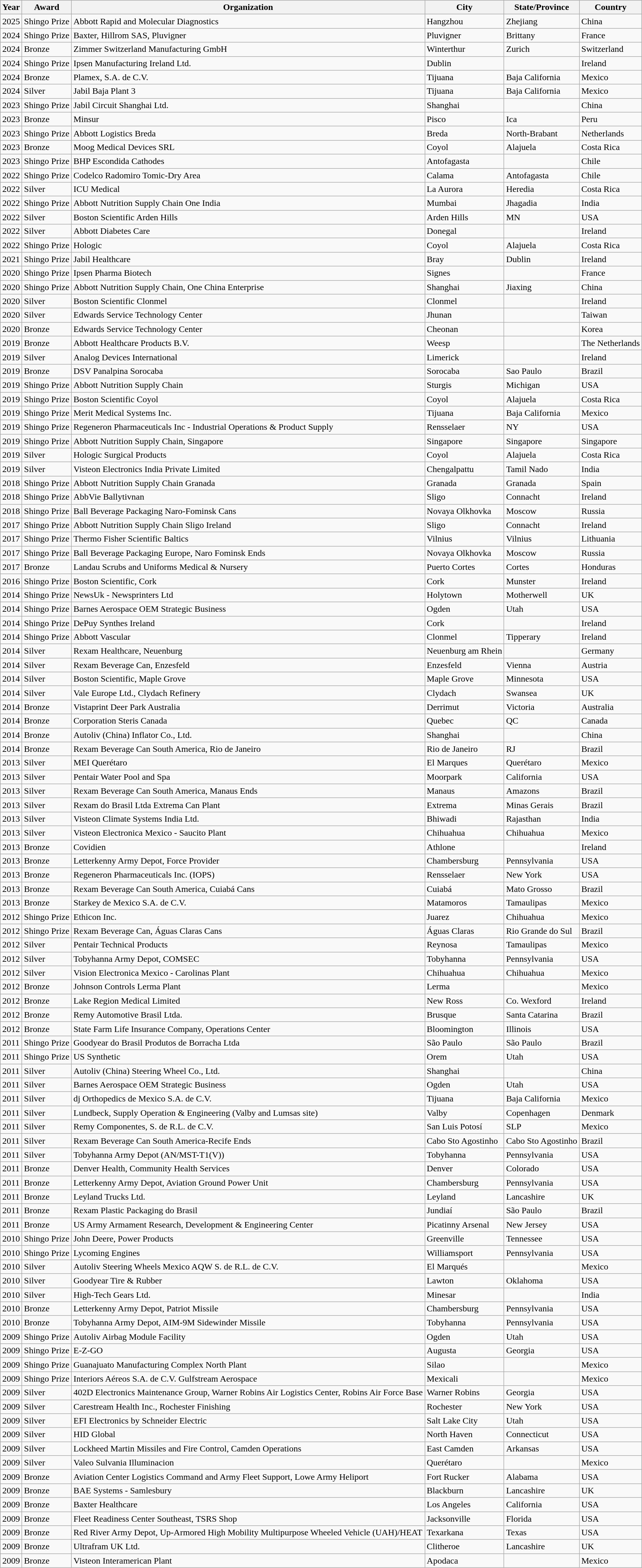<table class="wikitable sortable">
<tr>
<th>Year</th>
<th>Award</th>
<th>Organization</th>
<th>City</th>
<th>State/Province</th>
<th>Country</th>
</tr>
<tr>
<td>2025</td>
<td>Shingo Prize</td>
<td>Abbott Rapid and Molecular Diagnostics</td>
<td>Hangzhou</td>
<td>Zhejiang</td>
<td>China</td>
</tr>
<tr>
<td>2024</td>
<td>Shingo Prize</td>
<td>Baxter, Hillrom SAS, Pluvigner</td>
<td>Pluvigner</td>
<td>Brittany</td>
<td>France</td>
</tr>
<tr>
<td>2024</td>
<td>Bronze</td>
<td>Zimmer Switzerland Manufacturing GmbH</td>
<td>Winterthur</td>
<td>Zurich</td>
<td>Switzerland</td>
</tr>
<tr>
<td>2024</td>
<td>Shingo Prize</td>
<td>Ipsen Manufacturing Ireland Ltd.</td>
<td>Dublin</td>
<td></td>
<td>Ireland</td>
</tr>
<tr>
<td>2024</td>
<td>Bronze</td>
<td>Plamex, S.A. de C.V.</td>
<td>Tijuana</td>
<td>Baja California</td>
<td>Mexico</td>
</tr>
<tr>
<td>2024</td>
<td>Silver</td>
<td>Jabil Baja Plant 3</td>
<td>Tijuana</td>
<td>Baja California</td>
<td>Mexico</td>
</tr>
<tr>
<td>2023</td>
<td>Shingo Prize</td>
<td>Jabil Circuit Shanghai Ltd.</td>
<td>Shanghai</td>
<td></td>
<td>China</td>
</tr>
<tr>
<td>2023</td>
<td>Bronze</td>
<td>Minsur</td>
<td>Pisco</td>
<td>Ica</td>
<td>Peru</td>
</tr>
<tr>
<td>2023</td>
<td>Shingo Prize</td>
<td>Abbott Logistics Breda</td>
<td>Breda</td>
<td>North-Brabant</td>
<td>Netherlands</td>
</tr>
<tr>
<td>2023</td>
<td>Bronze</td>
<td>Moog Medical Devices SRL</td>
<td>Coyol</td>
<td>Alajuela</td>
<td>Costa Rica</td>
</tr>
<tr>
<td>2023</td>
<td>Shingo Prize</td>
<td>BHP Escondida Cathodes</td>
<td>Antofagasta</td>
<td></td>
<td>Chile</td>
</tr>
<tr>
<td>2022</td>
<td>Shingo Prize</td>
<td>Codelco Radomiro Tomic-Dry Area</td>
<td>Calama</td>
<td>Antofagasta</td>
<td>Chile</td>
</tr>
<tr>
<td>2022</td>
<td>Silver</td>
<td>ICU Medical</td>
<td>La Aurora</td>
<td>Heredia</td>
<td>Costa Rica</td>
</tr>
<tr>
<td>2022</td>
<td>Shingo Prize</td>
<td>Abbott Nutrition Supply Chain One India</td>
<td>Mumbai</td>
<td>Jhagadia</td>
<td>India</td>
</tr>
<tr>
<td>2022</td>
<td>Silver</td>
<td>Boston Scientific Arden Hills</td>
<td>Arden Hills</td>
<td>MN</td>
<td>USA</td>
</tr>
<tr>
<td>2022</td>
<td>Silver</td>
<td>Abbott Diabetes Care</td>
<td>Donegal</td>
<td></td>
<td>Ireland</td>
</tr>
<tr>
<td>2022</td>
<td>Shingo Prize</td>
<td>Hologic</td>
<td>Coyol</td>
<td>Alajuela</td>
<td>Costa Rica</td>
</tr>
<tr>
<td>2021</td>
<td>Shingo Prize</td>
<td>Jabil Healthcare</td>
<td>Bray</td>
<td>Dublin</td>
<td>Ireland</td>
</tr>
<tr>
<td>2020</td>
<td>Shingo Prize</td>
<td>Ipsen Pharma Biotech</td>
<td>Signes</td>
<td></td>
<td>France</td>
</tr>
<tr>
<td>2020</td>
<td>Shingo Prize</td>
<td>Abbott Nutrition Supply Chain, One China Enterprise</td>
<td>Shanghai</td>
<td>Jiaxing</td>
<td>China</td>
</tr>
<tr>
<td>2020</td>
<td>Silver</td>
<td>Boston Scientific Clonmel</td>
<td>Clonmel</td>
<td></td>
<td>Ireland</td>
</tr>
<tr>
<td>2020</td>
<td>Silver</td>
<td>Edwards Service Technology Center</td>
<td>Jhunan</td>
<td></td>
<td>Taiwan</td>
</tr>
<tr>
<td>2020</td>
<td>Bronze</td>
<td>Edwards Service Technology Center</td>
<td>Cheonan</td>
<td></td>
<td>Korea</td>
</tr>
<tr>
<td>2019</td>
<td>Bronze</td>
<td>Abbott Healthcare Products B.V.</td>
<td>Weesp</td>
<td></td>
<td>The Netherlands</td>
</tr>
<tr>
<td>2019</td>
<td>Silver</td>
<td>Analog Devices International</td>
<td>Limerick</td>
<td></td>
<td>Ireland</td>
</tr>
<tr>
<td>2019</td>
<td>Bronze</td>
<td>DSV Panalpina Sorocaba</td>
<td>Sorocaba</td>
<td>Sao Paulo</td>
<td>Brazil</td>
</tr>
<tr>
<td>2019</td>
<td>Shingo Prize</td>
<td>Abbott Nutrition Supply Chain</td>
<td>Sturgis</td>
<td>Michigan</td>
<td>USA</td>
</tr>
<tr>
<td>2019</td>
<td>Shingo Prize</td>
<td>Boston Scientific Coyol</td>
<td>Coyol</td>
<td>Alajuela</td>
<td>Costa Rica</td>
</tr>
<tr>
<td>2019</td>
<td>Shingo Prize</td>
<td>Merit Medical Systems Inc.</td>
<td>Tijuana</td>
<td>Baja California</td>
<td>Mexico</td>
</tr>
<tr>
<td>2019</td>
<td>Shingo Prize</td>
<td>Regeneron Pharmaceuticals Inc - Industrial Operations & Product Supply</td>
<td>Rensselaer</td>
<td>NY</td>
<td>USA</td>
</tr>
<tr>
<td>2019</td>
<td>Shingo Prize</td>
<td>Abbott Nutrition Supply Chain, Singapore</td>
<td>Singapore</td>
<td>Singapore</td>
<td>Singapore</td>
</tr>
<tr>
<td>2019</td>
<td>Silver</td>
<td>Hologic Surgical Products</td>
<td>Coyol</td>
<td>Alajuela</td>
<td>Costa Rica</td>
</tr>
<tr>
<td>2019</td>
<td>Silver</td>
<td>Visteon Electronics India Private Limited</td>
<td>Chengalpattu</td>
<td>Tamil Nado</td>
<td>India</td>
</tr>
<tr>
<td>2018</td>
<td>Shingo Prize</td>
<td>Abbott Nutrition Supply Chain Granada</td>
<td>Granada</td>
<td>Granada</td>
<td>Spain</td>
</tr>
<tr>
<td>2018</td>
<td>Shingo Prize</td>
<td>AbbVie Ballytivnan</td>
<td>Sligo</td>
<td>Connacht</td>
<td>Ireland</td>
</tr>
<tr>
<td>2018</td>
<td>Shingo Prize</td>
<td>Ball Beverage Packaging Naro-Fominsk Cans</td>
<td>Novaya Olkhovka</td>
<td>Moscow</td>
<td>Russia</td>
</tr>
<tr>
<td>2017</td>
<td>Shingo Prize</td>
<td>Abbott Nutrition Supply Chain Sligo Ireland</td>
<td>Sligo</td>
<td>Connacht</td>
<td>Ireland</td>
</tr>
<tr>
<td>2017</td>
<td>Shingo Prize</td>
<td>Thermo Fisher Scientific Baltics</td>
<td>Vilnius</td>
<td>Vilnius</td>
<td>Lithuania</td>
</tr>
<tr>
<td>2017</td>
<td>Shingo Prize</td>
<td>Ball Beverage Packaging Europe, Naro Fominsk Ends</td>
<td>Novaya Olkhovka</td>
<td>Moscow</td>
<td>Russia</td>
</tr>
<tr>
<td>2017</td>
<td>Bronze</td>
<td>Landau Scrubs and Uniforms Medical & Nursery</td>
<td>Puerto Cortes</td>
<td>Cortes</td>
<td>Honduras</td>
</tr>
<tr>
<td>2016</td>
<td>Shingo Prize</td>
<td>Boston Scientific, Cork</td>
<td>Cork</td>
<td>Munster</td>
<td>Ireland</td>
</tr>
<tr>
<td>2014</td>
<td>Shingo Prize</td>
<td>NewsUk - Newsprinters Ltd</td>
<td>Holytown</td>
<td>Motherwell</td>
<td>UK</td>
</tr>
<tr>
<td>2014</td>
<td>Shingo Prize</td>
<td>Barnes Aerospace OEM Strategic Business</td>
<td>Ogden</td>
<td>Utah</td>
<td>USA</td>
</tr>
<tr>
<td>2014</td>
<td>Shingo Prize</td>
<td>DePuy Synthes Ireland</td>
<td>Cork</td>
<td></td>
<td>Ireland</td>
</tr>
<tr>
<td>2014</td>
<td>Shingo Prize</td>
<td>Abbott Vascular</td>
<td>Clonmel</td>
<td>Tipperary</td>
<td>Ireland</td>
</tr>
<tr>
<td>2014</td>
<td>Silver</td>
<td>Rexam Healthcare, Neuenburg</td>
<td>Neuenburg am Rhein</td>
<td></td>
<td>Germany</td>
</tr>
<tr>
<td>2014</td>
<td>Silver</td>
<td>Rexam Beverage Can, Enzesfeld</td>
<td>Enzesfeld</td>
<td>Vienna</td>
<td>Austria</td>
</tr>
<tr>
<td>2014</td>
<td>Silver</td>
<td>Boston Scientific, Maple Grove</td>
<td>Maple Grove</td>
<td>Minnesota</td>
<td>USA</td>
</tr>
<tr>
<td>2014</td>
<td>Silver</td>
<td>Vale Europe Ltd., Clydach Refinery</td>
<td>Clydach</td>
<td>Swansea</td>
<td>UK</td>
</tr>
<tr>
<td>2014</td>
<td>Bronze</td>
<td>Vistaprint Deer Park Australia</td>
<td>Derrimut</td>
<td>Victoria</td>
<td>Australia</td>
</tr>
<tr>
<td>2014</td>
<td>Bronze</td>
<td>Corporation Steris Canada</td>
<td>Quebec</td>
<td>QC</td>
<td>Canada</td>
</tr>
<tr>
<td>2014</td>
<td>Bronze</td>
<td>Autoliv (China) Inflator Co., Ltd.</td>
<td>Shanghai</td>
<td></td>
<td>China</td>
</tr>
<tr>
<td>2014</td>
<td>Bronze</td>
<td>Rexam Beverage Can South America, Rio de Janeiro</td>
<td>Rio de Janeiro</td>
<td>RJ</td>
<td>Brazil</td>
</tr>
<tr>
<td>2013</td>
<td>Silver</td>
<td>MEI Querétaro</td>
<td>El Marques</td>
<td>Querétaro</td>
<td>Mexico</td>
</tr>
<tr>
<td>2013</td>
<td>Silver</td>
<td>Pentair Water Pool and Spa</td>
<td>Moorpark</td>
<td>California</td>
<td>USA</td>
</tr>
<tr>
<td>2013</td>
<td>Silver</td>
<td>Rexam Beverage Can South America, Manaus Ends</td>
<td>Manaus</td>
<td>Amazons</td>
<td>Brazil</td>
</tr>
<tr>
<td>2013</td>
<td>Silver</td>
<td>Rexam do Brasil Ltda Extrema Can Plant</td>
<td>Extrema</td>
<td>Minas Gerais</td>
<td>Brazil</td>
</tr>
<tr>
<td>2013</td>
<td>Silver</td>
<td>Visteon Climate Systems India Ltd.</td>
<td>Bhiwadi</td>
<td>Rajasthan</td>
<td>India</td>
</tr>
<tr>
<td>2013</td>
<td>Silver</td>
<td>Visteon Electronica Mexico - Saucito Plant</td>
<td>Chihuahua</td>
<td>Chihuahua</td>
<td>Mexico</td>
</tr>
<tr>
<td>2013</td>
<td>Bronze</td>
<td>Covidien</td>
<td>Athlone</td>
<td></td>
<td>Ireland</td>
</tr>
<tr>
<td>2013</td>
<td>Bronze</td>
<td>Letterkenny Army Depot, Force Provider</td>
<td>Chambersburg</td>
<td>Pennsylvania</td>
<td>USA</td>
</tr>
<tr>
<td>2013</td>
<td>Bronze</td>
<td>Regeneron Pharmaceuticals Inc. (IOPS)</td>
<td>Rensselaer</td>
<td>New York</td>
<td>USA</td>
</tr>
<tr>
<td>2013</td>
<td>Bronze</td>
<td>Rexam Beverage Can South America, Cuiabá Cans</td>
<td>Cuiabá</td>
<td>Mato Grosso</td>
<td>Brazil</td>
</tr>
<tr>
<td>2013</td>
<td>Bronze</td>
<td>Starkey de Mexico S.A. de C.V.</td>
<td>Matamoros</td>
<td>Tamaulipas</td>
<td>Mexico</td>
</tr>
<tr>
<td>2012</td>
<td>Shingo Prize</td>
<td>Ethicon Inc.</td>
<td>Juarez</td>
<td>Chihuahua</td>
<td>Mexico</td>
</tr>
<tr>
<td>2012</td>
<td>Shingo Prize</td>
<td>Rexam Beverage Can, Águas Claras Cans</td>
<td>Águas Claras</td>
<td>Rio Grande do Sul</td>
<td>Brazil</td>
</tr>
<tr>
<td>2012</td>
<td>Silver</td>
<td>Pentair Technical Products</td>
<td>Reynosa</td>
<td>Tamaulipas</td>
<td>Mexico</td>
</tr>
<tr>
<td>2012</td>
<td>Silver</td>
<td>Tobyhanna Army Depot, COMSEC</td>
<td>Tobyhanna</td>
<td>Pennsylvania</td>
<td>USA</td>
</tr>
<tr>
<td>2012</td>
<td>Silver</td>
<td>Vision Electronica Mexico - Carolinas Plant</td>
<td>Chihuahua</td>
<td>Chihuahua</td>
<td>Mexico</td>
</tr>
<tr>
<td>2012</td>
<td>Bronze</td>
<td>Johnson Controls Lerma Plant</td>
<td>Lerma</td>
<td></td>
<td>Mexico</td>
</tr>
<tr>
<td>2012</td>
<td>Bronze</td>
<td>Lake Region Medical Limited</td>
<td>New Ross</td>
<td>Co. Wexford</td>
<td>Ireland</td>
</tr>
<tr>
<td>2012</td>
<td>Bronze</td>
<td>Remy Automotive Brasil Ltda.</td>
<td>Brusque</td>
<td>Santa Catarina</td>
<td>Brazil</td>
</tr>
<tr>
<td>2012</td>
<td>Bronze</td>
<td>State Farm Life Insurance Company, Operations Center</td>
<td>Bloomington</td>
<td>Illinois</td>
<td>USA</td>
</tr>
<tr>
<td>2011</td>
<td>Shingo Prize</td>
<td>Goodyear do Brasil Produtos de Borracha Ltda</td>
<td>São Paulo</td>
<td>São Paulo</td>
<td>Brazil</td>
</tr>
<tr>
<td>2011</td>
<td>Shingo Prize</td>
<td>US Synthetic</td>
<td>Orem</td>
<td>Utah</td>
<td>USA</td>
</tr>
<tr>
<td>2011</td>
<td>Silver</td>
<td>Autoliv (China) Steering Wheel Co., Ltd.</td>
<td>Shanghai</td>
<td></td>
<td>China</td>
</tr>
<tr>
<td>2011</td>
<td>Silver</td>
<td>Barnes Aerospace OEM Strategic Business</td>
<td>Ogden</td>
<td>Utah</td>
<td>USA</td>
</tr>
<tr>
<td>2011</td>
<td>Silver</td>
<td>dj Orthopedics de Mexico S.A. de C.V.</td>
<td>Tijuana</td>
<td>Baja California</td>
<td>Mexico</td>
</tr>
<tr>
<td>2011</td>
<td>Silver</td>
<td>Lundbeck, Supply Operation & Engineering (Valby and Lumsas site)</td>
<td>Valby</td>
<td>Copenhagen</td>
<td>Denmark</td>
</tr>
<tr>
<td>2011</td>
<td>Silver</td>
<td>Remy Componentes, S. de R.L. de C.V.</td>
<td>San Luis Potosí</td>
<td>SLP</td>
<td>Mexico</td>
</tr>
<tr>
<td>2011</td>
<td>Silver</td>
<td>Rexam Beverage Can South America-Recife Ends</td>
<td>Cabo Sto Agostinho</td>
<td>Cabo Sto Agostinho</td>
<td>Brazil</td>
</tr>
<tr>
<td>2011</td>
<td>Silver</td>
<td>Tobyhanna Army Depot (AN/MST-T1(V))</td>
<td>Tobyhanna</td>
<td>Pennsylvania</td>
<td>USA</td>
</tr>
<tr>
<td>2011</td>
<td>Bronze</td>
<td>Denver Health, Community Health Services</td>
<td>Denver</td>
<td>Colorado</td>
<td>USA</td>
</tr>
<tr>
<td>2011</td>
<td>Bronze</td>
<td>Letterkenny Army Depot, Aviation Ground Power Unit</td>
<td>Chambersburg</td>
<td>Pennsylvania</td>
<td>USA</td>
</tr>
<tr>
<td>2011</td>
<td>Bronze</td>
<td>Leyland Trucks Ltd.</td>
<td>Leyland</td>
<td>Lancashire</td>
<td>UK</td>
</tr>
<tr>
<td>2011</td>
<td>Bronze</td>
<td>Rexam Plastic Packaging do Brasil</td>
<td>Jundiaí</td>
<td>São Paulo</td>
<td>Brazil</td>
</tr>
<tr>
<td>2011</td>
<td>Bronze</td>
<td>US Army Armament Research, Development & Engineering Center</td>
<td>Picatinny Arsenal</td>
<td>New Jersey</td>
<td>USA</td>
</tr>
<tr>
<td>2010</td>
<td>Shingo Prize</td>
<td>John Deere, Power Products</td>
<td>Greenville</td>
<td>Tennessee</td>
<td>USA</td>
</tr>
<tr>
<td>2010</td>
<td>Shingo Prize</td>
<td>Lycoming Engines</td>
<td>Williamsport</td>
<td>Pennsylvania</td>
<td>USA</td>
</tr>
<tr>
<td>2010</td>
<td>Silver</td>
<td>Autoliv Steering Wheels Mexico AQW S. de R.L. de C.V.</td>
<td>El Marqués</td>
<td></td>
<td>Mexico</td>
</tr>
<tr>
<td>2010</td>
<td>Silver</td>
<td>Goodyear Tire & Rubber</td>
<td>Lawton</td>
<td>Oklahoma</td>
<td>USA</td>
</tr>
<tr>
<td>2010</td>
<td>Silver</td>
<td>High-Tech Gears Ltd.</td>
<td>Minesar</td>
<td></td>
<td>India</td>
</tr>
<tr>
<td>2010</td>
<td>Bronze</td>
<td>Letterkenny Army Depot, Patriot Missile</td>
<td>Chambersburg</td>
<td>Pennsylvania</td>
<td>USA</td>
</tr>
<tr>
<td>2010</td>
<td>Bronze</td>
<td>Tobyhanna Army Depot, AIM-9M Sidewinder Missile</td>
<td>Tobyhanna</td>
<td>Pennsylvania</td>
<td>USA</td>
</tr>
<tr>
<td>2009</td>
<td>Shingo Prize</td>
<td>Autoliv Airbag Module Facility</td>
<td>Ogden</td>
<td>Utah</td>
<td>USA</td>
</tr>
<tr>
<td>2009</td>
<td>Shingo Prize</td>
<td>E-Z-GO</td>
<td>Augusta</td>
<td>Georgia</td>
<td>USA</td>
</tr>
<tr>
<td>2009</td>
<td>Shingo Prize</td>
<td>Guanajuato Manufacturing Complex North Plant</td>
<td>Silao</td>
<td></td>
<td>Mexico</td>
</tr>
<tr>
<td>2009</td>
<td>Shingo Prize</td>
<td>Interiors Aéreos S.A. de C.V. Gulfstream Aerospace</td>
<td>Mexicali</td>
<td></td>
<td>Mexico</td>
</tr>
<tr>
<td>2009</td>
<td>Silver</td>
<td>402D Electronics Maintenance Group, Warner Robins Air Logistics Center, Robins Air Force Base</td>
<td>Warner Robins</td>
<td>Georgia</td>
<td>USA</td>
</tr>
<tr>
<td>2009</td>
<td>Silver</td>
<td>Carestream Health Inc., Rochester Finishing</td>
<td>Rochester</td>
<td>New York</td>
<td>USA</td>
</tr>
<tr>
<td>2009</td>
<td>Silver</td>
<td>EFI Electronics by Schneider Electric</td>
<td>Salt Lake City</td>
<td>Utah</td>
<td>USA</td>
</tr>
<tr>
<td>2009</td>
<td>Silver</td>
<td>HID Global</td>
<td>North Haven</td>
<td>Connecticut</td>
<td>USA</td>
</tr>
<tr>
<td>2009</td>
<td>Silver</td>
<td>Lockheed Martin Missiles and Fire Control, Camden Operations</td>
<td>East Camden</td>
<td>Arkansas</td>
<td>USA</td>
</tr>
<tr>
<td>2009</td>
<td>Silver</td>
<td>Valeo Sulvania Illuminacion</td>
<td>Querétaro</td>
<td></td>
<td>Mexico</td>
</tr>
<tr>
<td>2009</td>
<td>Bronze</td>
<td>Aviation Center Logistics Command and Army Fleet Support, Lowe Army Heliport</td>
<td>Fort Rucker</td>
<td>Alabama</td>
<td>USA</td>
</tr>
<tr>
<td>2009</td>
<td>Bronze</td>
<td>BAE Systems - Samlesbury</td>
<td>Blackburn</td>
<td>Lancashire</td>
<td>UK</td>
</tr>
<tr>
<td>2009</td>
<td>Bronze</td>
<td>Baxter Healthcare</td>
<td>Los Angeles</td>
<td>California</td>
<td>USA</td>
</tr>
<tr>
<td>2009</td>
<td>Bronze</td>
<td>Fleet Readiness Center Southeast, TSRS Shop</td>
<td>Jacksonville</td>
<td>Florida</td>
<td>USA</td>
</tr>
<tr>
<td>2009</td>
<td>Bronze</td>
<td>Red River Army Depot, Up-Armored High Mobility Multipurpose Wheeled Vehicle (UAH)/HEAT</td>
<td>Texarkana</td>
<td>Texas</td>
<td>USA</td>
</tr>
<tr>
<td>2009</td>
<td>Bronze</td>
<td>Ultrafram UK Ltd.</td>
<td>Clitheroe</td>
<td>Lancashire</td>
<td>UK</td>
</tr>
<tr>
<td>2009</td>
<td>Bronze</td>
<td>Visteon Interamerican Plant</td>
<td>Apodaca</td>
<td></td>
<td>Mexico</td>
</tr>
</table>
